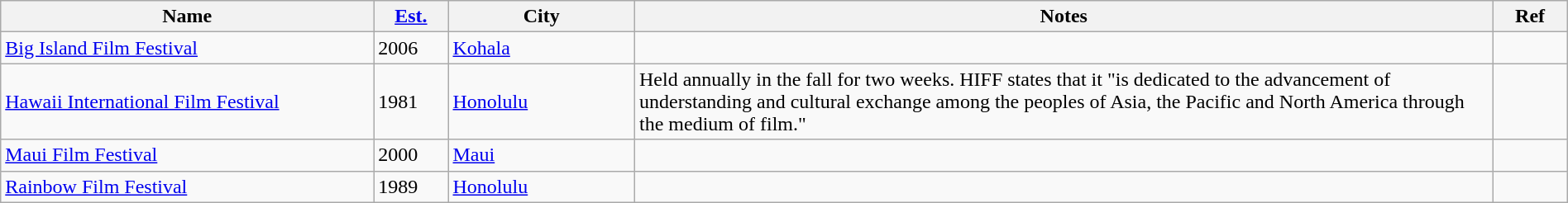<table class="wikitable sortable" width=100%>
<tr>
<th style="width:20%;">Name</th>
<th style="width:4%;"><a href='#'>Est.</a></th>
<th style="width:10%;">City</th>
<th style="width:46%;">Notes</th>
<th style="width:4%;">Ref</th>
</tr>
<tr>
<td><a href='#'>Big Island Film Festival</a></td>
<td>2006</td>
<td><a href='#'>Kohala</a></td>
<td></td>
<td></td>
</tr>
<tr>
<td><a href='#'>Hawaii International Film Festival</a></td>
<td>1981</td>
<td><a href='#'>Honolulu</a></td>
<td>Held annually in the fall for two weeks. HIFF states that it "is dedicated to the advancement of understanding and cultural exchange among the peoples of Asia, the Pacific and North America through the medium of film."</td>
<td></td>
</tr>
<tr>
<td><a href='#'>Maui Film Festival</a></td>
<td>2000</td>
<td><a href='#'>Maui</a></td>
<td></td>
<td></td>
</tr>
<tr>
<td><a href='#'>Rainbow Film Festival</a></td>
<td>1989</td>
<td><a href='#'>Honolulu</a></td>
<td></td>
<td></td>
</tr>
</table>
